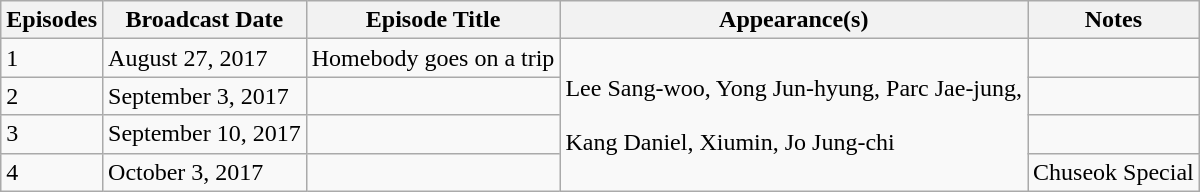<table class="wikitable">
<tr>
<th>Episodes</th>
<th>Broadcast Date</th>
<th>Episode Title</th>
<th>Appearance(s)</th>
<th>Notes</th>
</tr>
<tr>
<td>1</td>
<td>August 27, 2017</td>
<td>Homebody goes on a trip</td>
<td rowspan="4">Lee Sang-woo, Yong Jun-hyung, Parc Jae-jung,<br><br>Kang Daniel, Xiumin, Jo Jung-chi</td>
<td></td>
</tr>
<tr>
<td>2</td>
<td>September 3, 2017</td>
<td></td>
<td></td>
</tr>
<tr>
<td>3</td>
<td>September 10, 2017</td>
<td></td>
<td></td>
</tr>
<tr>
<td>4</td>
<td>October 3, 2017</td>
<td></td>
<td>Chuseok Special</td>
</tr>
</table>
